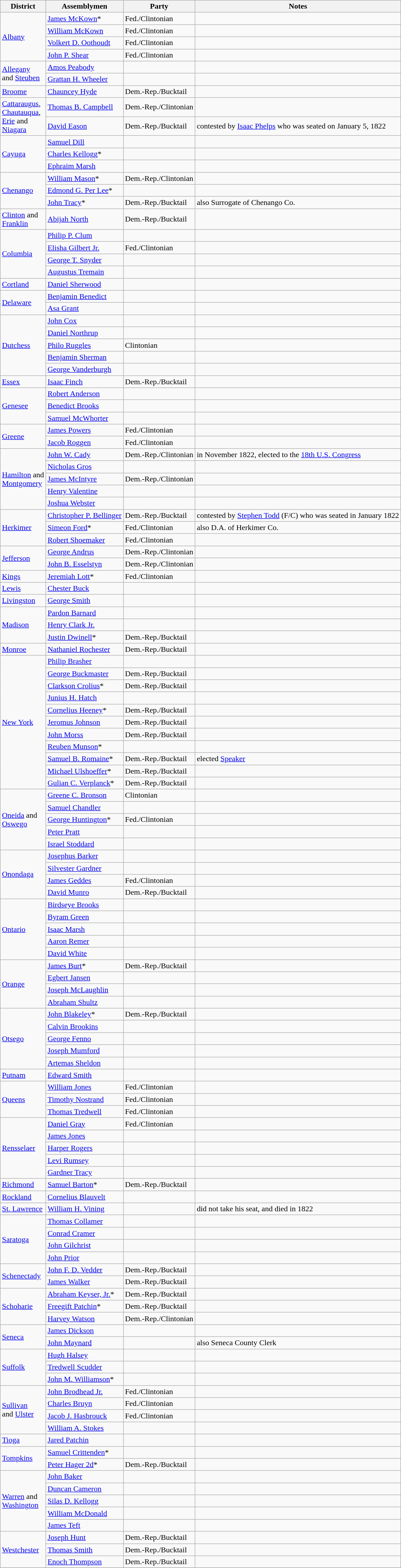<table class=wikitable>
<tr>
<th>District</th>
<th>Assemblymen</th>
<th>Party</th>
<th>Notes</th>
</tr>
<tr>
<td rowspan="4"><a href='#'>Albany</a></td>
<td><a href='#'>James McKown</a>*</td>
<td>Fed./Clintonian</td>
<td></td>
</tr>
<tr>
<td><a href='#'>William McKown</a></td>
<td>Fed./Clintonian</td>
<td></td>
</tr>
<tr>
<td><a href='#'>Volkert D. Oothoudt</a></td>
<td>Fed./Clintonian</td>
<td></td>
</tr>
<tr>
<td><a href='#'>John P. Shear</a></td>
<td>Fed./Clintonian</td>
<td></td>
</tr>
<tr>
<td rowspan="2"><a href='#'>Allegany</a> <br>and <a href='#'>Steuben</a></td>
<td><a href='#'>Amos Peabody</a></td>
<td></td>
<td></td>
</tr>
<tr>
<td><a href='#'>Grattan H. Wheeler</a></td>
<td></td>
<td></td>
</tr>
<tr>
<td><a href='#'>Broome</a></td>
<td><a href='#'>Chauncey Hyde</a></td>
<td>Dem.-Rep./Bucktail</td>
<td></td>
</tr>
<tr>
<td rowspan="2"><a href='#'>Cattaraugus</a>, <br><a href='#'>Chautauqua</a>, <br><a href='#'>Erie</a> and <br><a href='#'>Niagara</a></td>
<td><a href='#'>Thomas B. Campbell</a></td>
<td>Dem.-Rep./Clintonian</td>
<td></td>
</tr>
<tr>
<td><a href='#'>David Eason</a></td>
<td>Dem.-Rep./Bucktail</td>
<td>contested by <a href='#'>Isaac Phelps</a> who was seated on January 5, 1822</td>
</tr>
<tr>
<td rowspan="3"><a href='#'>Cayuga</a></td>
<td><a href='#'>Samuel Dill</a></td>
<td></td>
<td></td>
</tr>
<tr>
<td><a href='#'>Charles Kellogg</a>*</td>
<td></td>
<td></td>
</tr>
<tr>
<td><a href='#'>Ephraim Marsh</a></td>
<td></td>
<td></td>
</tr>
<tr>
<td rowspan="3"><a href='#'>Chenango</a></td>
<td><a href='#'>William Mason</a>*</td>
<td>Dem.-Rep./Clintonian</td>
<td></td>
</tr>
<tr>
<td><a href='#'>Edmond G. Per Lee</a>*</td>
<td></td>
<td></td>
</tr>
<tr>
<td><a href='#'>John Tracy</a>*</td>
<td>Dem.-Rep./Bucktail</td>
<td>also Surrogate of Chenango Co.</td>
</tr>
<tr>
<td><a href='#'>Clinton</a> and <br><a href='#'>Franklin</a></td>
<td><a href='#'>Abijah North</a></td>
<td>Dem.-Rep./Bucktail</td>
<td></td>
</tr>
<tr>
<td rowspan="4"><a href='#'>Columbia</a></td>
<td><a href='#'>Philip P. Clum</a></td>
<td></td>
<td></td>
</tr>
<tr>
<td><a href='#'>Elisha Gilbert Jr.</a></td>
<td>Fed./Clintonian</td>
<td></td>
</tr>
<tr>
<td><a href='#'>George T. Snyder</a></td>
<td></td>
<td></td>
</tr>
<tr>
<td><a href='#'>Augustus Tremain</a></td>
<td></td>
<td></td>
</tr>
<tr>
<td><a href='#'>Cortland</a></td>
<td><a href='#'>Daniel Sherwood</a></td>
<td></td>
<td></td>
</tr>
<tr>
<td rowspan="2"><a href='#'>Delaware</a></td>
<td><a href='#'>Benjamin Benedict</a></td>
<td></td>
<td></td>
</tr>
<tr>
<td><a href='#'>Asa Grant</a></td>
<td></td>
<td></td>
</tr>
<tr>
<td rowspan="5"><a href='#'>Dutchess</a></td>
<td><a href='#'>John Cox</a></td>
<td></td>
<td></td>
</tr>
<tr>
<td><a href='#'>Daniel Northrup</a></td>
<td></td>
<td></td>
</tr>
<tr>
<td><a href='#'>Philo Ruggles</a></td>
<td>Clintonian</td>
<td></td>
</tr>
<tr>
<td><a href='#'>Benjamin Sherman</a></td>
<td></td>
<td></td>
</tr>
<tr>
<td><a href='#'>George Vanderburgh</a></td>
<td></td>
<td></td>
</tr>
<tr>
<td><a href='#'>Essex</a></td>
<td><a href='#'>Isaac Finch</a></td>
<td>Dem.-Rep./Bucktail</td>
<td></td>
</tr>
<tr>
<td rowspan="3"><a href='#'>Genesee</a></td>
<td><a href='#'>Robert Anderson</a></td>
<td></td>
<td></td>
</tr>
<tr>
<td><a href='#'>Benedict Brooks</a></td>
<td></td>
<td></td>
</tr>
<tr>
<td><a href='#'>Samuel McWhorter</a></td>
<td></td>
<td></td>
</tr>
<tr>
<td rowspan="2"><a href='#'>Greene</a></td>
<td><a href='#'>James Powers</a></td>
<td>Fed./Clintonian</td>
<td></td>
</tr>
<tr>
<td><a href='#'>Jacob Roggen</a></td>
<td>Fed./Clintonian</td>
<td></td>
</tr>
<tr>
<td rowspan="5"><a href='#'>Hamilton</a> and <br><a href='#'>Montgomery</a></td>
<td><a href='#'>John W. Cady</a></td>
<td>Dem.-Rep./Clintonian</td>
<td>in November 1822, elected to the <a href='#'>18th U.S. Congress</a></td>
</tr>
<tr>
<td><a href='#'>Nicholas Gros</a></td>
<td></td>
<td></td>
</tr>
<tr>
<td><a href='#'>James McIntyre</a></td>
<td>Dem.-Rep./Clintonian</td>
<td></td>
</tr>
<tr>
<td><a href='#'>Henry Valentine</a></td>
<td></td>
<td></td>
</tr>
<tr>
<td><a href='#'>Joshua Webster</a></td>
<td></td>
<td></td>
</tr>
<tr>
<td rowspan="3"><a href='#'>Herkimer</a></td>
<td><a href='#'>Christopher P. Bellinger</a></td>
<td>Dem.-Rep./Bucktail</td>
<td>contested by <a href='#'>Stephen Todd</a> (F/C) who was seated in January 1822</td>
</tr>
<tr>
<td><a href='#'>Simeon Ford</a>*</td>
<td>Fed./Clintonian</td>
<td>also D.A. of Herkimer Co.</td>
</tr>
<tr>
<td><a href='#'>Robert Shoemaker</a></td>
<td>Fed./Clintonian</td>
<td></td>
</tr>
<tr>
<td rowspan="2"><a href='#'>Jefferson</a></td>
<td><a href='#'>George Andrus</a></td>
<td>Dem.-Rep./Clintonian</td>
<td></td>
</tr>
<tr>
<td><a href='#'>John B. Esselstyn</a></td>
<td>Dem.-Rep./Clintonian</td>
<td></td>
</tr>
<tr>
<td><a href='#'>Kings</a></td>
<td><a href='#'>Jeremiah Lott</a>*</td>
<td>Fed./Clintonian</td>
<td></td>
</tr>
<tr>
<td><a href='#'>Lewis</a></td>
<td><a href='#'>Chester Buck</a></td>
<td></td>
<td></td>
</tr>
<tr>
<td><a href='#'>Livingston</a></td>
<td><a href='#'>George Smith</a></td>
<td></td>
<td></td>
</tr>
<tr>
<td rowspan="3"><a href='#'>Madison</a></td>
<td><a href='#'>Pardon Barnard</a></td>
<td></td>
<td></td>
</tr>
<tr>
<td><a href='#'>Henry Clark Jr.</a></td>
<td></td>
<td></td>
</tr>
<tr>
<td><a href='#'>Justin Dwinell</a>*</td>
<td>Dem.-Rep./Bucktail</td>
<td></td>
</tr>
<tr>
<td><a href='#'>Monroe</a></td>
<td><a href='#'>Nathaniel Rochester</a></td>
<td>Dem.-Rep./Bucktail</td>
<td></td>
</tr>
<tr>
<td rowspan="11"><a href='#'>New York</a></td>
<td><a href='#'>Philip Brasher</a></td>
<td></td>
<td></td>
</tr>
<tr>
<td><a href='#'>George Buckmaster</a></td>
<td>Dem.-Rep./Bucktail</td>
<td></td>
</tr>
<tr>
<td><a href='#'>Clarkson Crolius</a>*</td>
<td>Dem.-Rep./Bucktail</td>
<td></td>
</tr>
<tr>
<td><a href='#'>Junius H. Hatch</a></td>
<td></td>
<td></td>
</tr>
<tr>
<td><a href='#'>Cornelius Heeney</a>*</td>
<td>Dem.-Rep./Bucktail</td>
<td></td>
</tr>
<tr>
<td><a href='#'>Jeromus Johnson</a></td>
<td>Dem.-Rep./Bucktail</td>
<td></td>
</tr>
<tr>
<td><a href='#'>John Morss</a></td>
<td>Dem.-Rep./Bucktail</td>
<td></td>
</tr>
<tr>
<td><a href='#'>Reuben Munson</a>*</td>
<td></td>
<td></td>
</tr>
<tr>
<td><a href='#'>Samuel B. Romaine</a>*</td>
<td>Dem.-Rep./Bucktail</td>
<td>elected <a href='#'>Speaker</a></td>
</tr>
<tr>
<td><a href='#'>Michael Ulshoeffer</a>*</td>
<td>Dem.-Rep./Bucktail</td>
<td></td>
</tr>
<tr>
<td><a href='#'>Gulian C. Verplanck</a>*</td>
<td>Dem.-Rep./Bucktail</td>
<td></td>
</tr>
<tr>
<td rowspan="5"><a href='#'>Oneida</a> and <br><a href='#'>Oswego</a></td>
<td><a href='#'>Greene C. Bronson</a></td>
<td>Clintonian</td>
<td></td>
</tr>
<tr>
<td><a href='#'>Samuel Chandler</a></td>
<td></td>
<td></td>
</tr>
<tr>
<td><a href='#'>George Huntington</a>*</td>
<td>Fed./Clintonian</td>
<td></td>
</tr>
<tr>
<td><a href='#'>Peter Pratt</a></td>
<td></td>
<td></td>
</tr>
<tr>
<td><a href='#'>Israel Stoddard</a></td>
<td></td>
<td></td>
</tr>
<tr>
<td rowspan="4"><a href='#'>Onondaga</a></td>
<td><a href='#'>Josephus Barker</a></td>
<td></td>
<td></td>
</tr>
<tr>
<td><a href='#'>Silvester Gardner</a></td>
<td></td>
<td></td>
</tr>
<tr>
<td><a href='#'>James Geddes</a></td>
<td>Fed./Clintonian</td>
<td></td>
</tr>
<tr>
<td><a href='#'>David Munro</a></td>
<td>Dem.-Rep./Bucktail</td>
<td></td>
</tr>
<tr>
<td rowspan="5"><a href='#'>Ontario</a></td>
<td><a href='#'>Birdseye Brooks</a></td>
<td></td>
<td></td>
</tr>
<tr>
<td><a href='#'>Byram Green</a></td>
<td></td>
<td></td>
</tr>
<tr>
<td><a href='#'>Isaac Marsh</a></td>
<td></td>
<td></td>
</tr>
<tr>
<td><a href='#'>Aaron Remer</a></td>
<td></td>
<td></td>
</tr>
<tr>
<td><a href='#'>David White</a></td>
<td></td>
<td></td>
</tr>
<tr>
<td rowspan="4"><a href='#'>Orange</a></td>
<td><a href='#'>James Burt</a>*</td>
<td>Dem.-Rep./Bucktail</td>
<td></td>
</tr>
<tr>
<td><a href='#'>Egbert Jansen</a></td>
<td></td>
<td></td>
</tr>
<tr>
<td><a href='#'>Joseph McLaughlin</a></td>
<td></td>
<td></td>
</tr>
<tr>
<td><a href='#'>Abraham Shultz</a></td>
<td></td>
<td></td>
</tr>
<tr>
<td rowspan="5"><a href='#'>Otsego</a></td>
<td><a href='#'>John Blakeley</a>*</td>
<td>Dem.-Rep./Bucktail</td>
<td></td>
</tr>
<tr>
<td><a href='#'>Calvin Brookins</a></td>
<td></td>
<td></td>
</tr>
<tr>
<td><a href='#'>George Fenno</a></td>
<td></td>
<td></td>
</tr>
<tr>
<td><a href='#'>Joseph Mumford</a></td>
<td></td>
<td></td>
</tr>
<tr>
<td><a href='#'>Artemas Sheldon</a></td>
<td></td>
<td></td>
</tr>
<tr>
<td><a href='#'>Putnam</a></td>
<td><a href='#'>Edward Smith</a></td>
<td></td>
<td></td>
</tr>
<tr>
<td rowspan="3"><a href='#'>Queens</a></td>
<td><a href='#'>William Jones</a></td>
<td>Fed./Clintonian</td>
<td></td>
</tr>
<tr>
<td><a href='#'>Timothy Nostrand</a></td>
<td>Fed./Clintonian</td>
<td></td>
</tr>
<tr>
<td><a href='#'>Thomas Tredwell</a></td>
<td>Fed./Clintonian</td>
<td></td>
</tr>
<tr>
<td rowspan="5"><a href='#'>Rensselaer</a></td>
<td><a href='#'>Daniel Gray</a></td>
<td>Fed./Clintonian</td>
<td></td>
</tr>
<tr>
<td><a href='#'>James Jones</a></td>
<td></td>
<td></td>
</tr>
<tr>
<td><a href='#'>Harper Rogers</a></td>
<td></td>
<td></td>
</tr>
<tr>
<td><a href='#'>Levi Rumsey</a></td>
<td></td>
<td></td>
</tr>
<tr>
<td><a href='#'>Gardner Tracy</a></td>
<td></td>
<td></td>
</tr>
<tr>
<td><a href='#'>Richmond</a></td>
<td><a href='#'>Samuel Barton</a>*</td>
<td>Dem.-Rep./Bucktail</td>
<td></td>
</tr>
<tr>
<td><a href='#'>Rockland</a></td>
<td><a href='#'>Cornelius Blauvelt</a></td>
<td></td>
<td></td>
</tr>
<tr>
<td><a href='#'>St. Lawrence</a></td>
<td><a href='#'>William H. Vining</a></td>
<td></td>
<td>did not take his seat, and died in 1822</td>
</tr>
<tr>
<td rowspan="4"><a href='#'>Saratoga</a></td>
<td><a href='#'>Thomas Collamer</a></td>
<td></td>
<td></td>
</tr>
<tr>
<td><a href='#'>Conrad Cramer</a></td>
<td></td>
<td></td>
</tr>
<tr>
<td><a href='#'>John Gilchrist</a></td>
<td></td>
<td></td>
</tr>
<tr>
<td><a href='#'>John Prior</a></td>
<td></td>
<td></td>
</tr>
<tr>
<td rowspan="2"><a href='#'>Schenectady</a></td>
<td><a href='#'>John F. D. Vedder</a></td>
<td>Dem.-Rep./Bucktail</td>
<td></td>
</tr>
<tr>
<td><a href='#'>James Walker</a></td>
<td>Dem.-Rep./Bucktail</td>
<td></td>
</tr>
<tr>
<td rowspan="3"><a href='#'>Schoharie</a></td>
<td><a href='#'>Abraham Keyser, Jr.</a>*</td>
<td>Dem.-Rep./Bucktail</td>
<td></td>
</tr>
<tr>
<td><a href='#'>Freegift Patchin</a>*</td>
<td>Dem.-Rep./Bucktail</td>
<td></td>
</tr>
<tr>
<td><a href='#'>Harvey Watson</a></td>
<td>Dem.-Rep./Clintonian</td>
<td></td>
</tr>
<tr>
<td rowspan="2"><a href='#'>Seneca</a></td>
<td><a href='#'>James Dickson</a></td>
<td></td>
<td></td>
</tr>
<tr>
<td><a href='#'>John Maynard</a></td>
<td></td>
<td>also Seneca County Clerk</td>
</tr>
<tr>
<td rowspan="3"><a href='#'>Suffolk</a></td>
<td><a href='#'>Hugh Halsey</a></td>
<td></td>
<td></td>
</tr>
<tr>
<td><a href='#'>Tredwell Scudder</a></td>
<td></td>
<td></td>
</tr>
<tr>
<td><a href='#'>John M. Williamson</a>*</td>
<td></td>
<td></td>
</tr>
<tr>
<td rowspan="4"><a href='#'>Sullivan</a> <br>and <a href='#'>Ulster</a></td>
<td><a href='#'>John Brodhead Jr.</a></td>
<td>Fed./Clintonian</td>
<td></td>
</tr>
<tr>
<td><a href='#'>Charles Bruyn</a></td>
<td>Fed./Clintonian</td>
<td></td>
</tr>
<tr>
<td><a href='#'>Jacob J. Hasbrouck</a></td>
<td>Fed./Clintonian</td>
<td></td>
</tr>
<tr>
<td><a href='#'>William A. Stokes</a></td>
<td></td>
<td></td>
</tr>
<tr>
<td><a href='#'>Tioga</a></td>
<td><a href='#'>Jared Patchin</a></td>
<td></td>
<td></td>
</tr>
<tr>
<td rowspan="2"><a href='#'>Tompkins</a></td>
<td><a href='#'>Samuel Crittenden</a>*</td>
<td></td>
<td></td>
</tr>
<tr>
<td><a href='#'>Peter Hager 2d</a>*</td>
<td>Dem.-Rep./Bucktail</td>
<td></td>
</tr>
<tr>
<td rowspan="5"><a href='#'>Warren</a> and <br><a href='#'>Washington</a></td>
<td><a href='#'>John Baker</a></td>
<td></td>
<td></td>
</tr>
<tr>
<td><a href='#'>Duncan Cameron</a></td>
<td></td>
<td></td>
</tr>
<tr>
<td><a href='#'>Silas D. Kellogg</a></td>
<td></td>
<td></td>
</tr>
<tr>
<td><a href='#'>William McDonald</a></td>
<td></td>
<td></td>
</tr>
<tr>
<td><a href='#'>James Teft</a></td>
<td></td>
<td></td>
</tr>
<tr>
<td rowspan="3"><a href='#'>Westchester</a></td>
<td><a href='#'>Joseph Hunt</a></td>
<td>Dem.-Rep./Bucktail</td>
<td></td>
</tr>
<tr>
<td><a href='#'>Thomas Smith</a></td>
<td>Dem.-Rep./Bucktail</td>
<td></td>
</tr>
<tr>
<td><a href='#'>Enoch Thompson</a></td>
<td>Dem.-Rep./Bucktail</td>
<td></td>
</tr>
<tr>
</tr>
</table>
